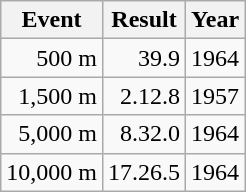<table class="wikitable" style="text-align:right">
<tr>
<th>Event</th>
<th>Result</th>
<th>Year</th>
</tr>
<tr>
<td>500 m</td>
<td>39.9</td>
<td>1964</td>
</tr>
<tr>
<td>1,500 m</td>
<td>2.12.8</td>
<td>1957</td>
</tr>
<tr>
<td>5,000 m</td>
<td>8.32.0</td>
<td>1964</td>
</tr>
<tr>
<td>10,000 m</td>
<td>17.26.5</td>
<td>1964</td>
</tr>
</table>
